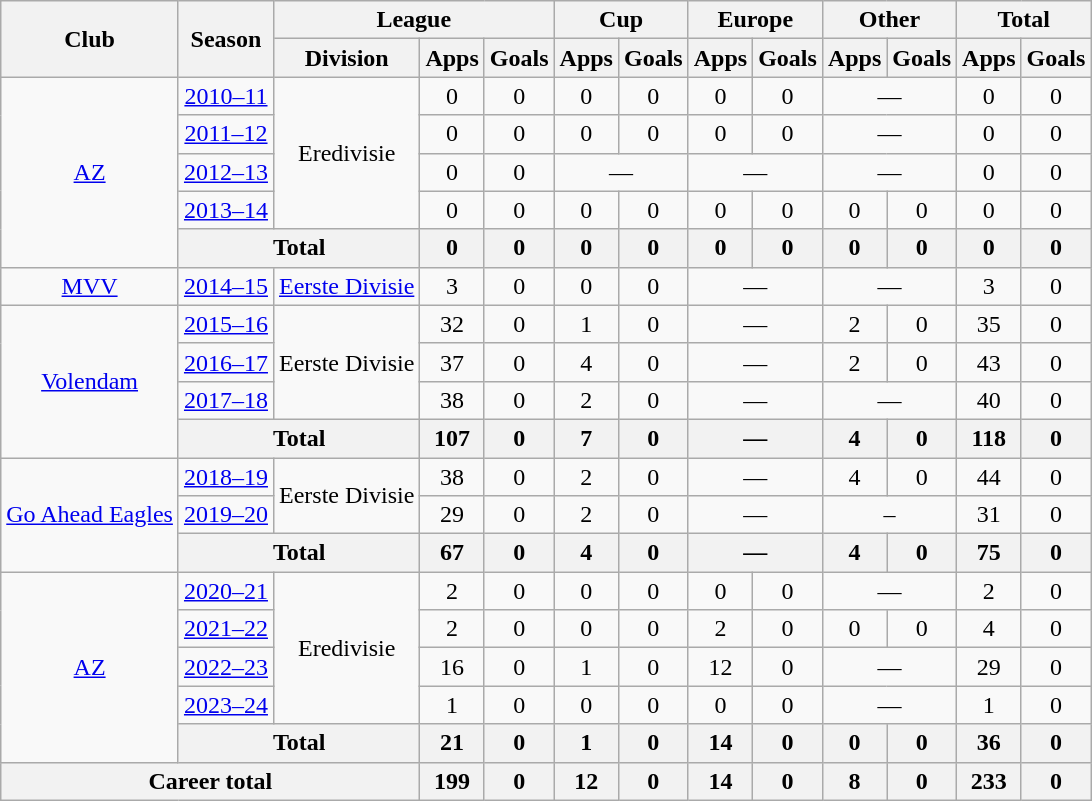<table class="wikitable" style="text-align:center">
<tr>
<th rowspan="2">Club</th>
<th rowspan="2">Season</th>
<th colspan="3">League</th>
<th colspan="2">Cup</th>
<th colspan="2">Europe</th>
<th colspan="2">Other</th>
<th colspan="2">Total</th>
</tr>
<tr>
<th>Division</th>
<th>Apps</th>
<th>Goals</th>
<th>Apps</th>
<th>Goals</th>
<th>Apps</th>
<th>Goals</th>
<th>Apps</th>
<th>Goals</th>
<th>Apps</th>
<th>Goals</th>
</tr>
<tr>
<td rowspan="5"><a href='#'>AZ</a></td>
<td><a href='#'>2010–11</a></td>
<td rowspan="4">Eredivisie</td>
<td>0</td>
<td>0</td>
<td>0</td>
<td>0</td>
<td>0</td>
<td>0</td>
<td colspan="2">—</td>
<td>0</td>
<td>0</td>
</tr>
<tr>
<td><a href='#'>2011–12</a></td>
<td>0</td>
<td>0</td>
<td>0</td>
<td>0</td>
<td>0</td>
<td>0</td>
<td colspan="2">—</td>
<td>0</td>
<td>0</td>
</tr>
<tr>
<td><a href='#'>2012–13</a></td>
<td>0</td>
<td>0</td>
<td colspan="2">—</td>
<td colspan="2">—</td>
<td colspan="2">—</td>
<td>0</td>
<td>0</td>
</tr>
<tr>
<td><a href='#'>2013–14</a></td>
<td>0</td>
<td>0</td>
<td>0</td>
<td>0</td>
<td>0</td>
<td>0</td>
<td>0</td>
<td>0</td>
<td>0</td>
<td>0</td>
</tr>
<tr>
<th colspan="2">Total</th>
<th>0</th>
<th>0</th>
<th>0</th>
<th>0</th>
<th>0</th>
<th>0</th>
<th>0</th>
<th>0</th>
<th>0</th>
<th>0</th>
</tr>
<tr>
<td><a href='#'>MVV</a></td>
<td><a href='#'>2014–15</a></td>
<td><a href='#'>Eerste Divisie</a></td>
<td>3</td>
<td>0</td>
<td>0</td>
<td>0</td>
<td colspan="2">—</td>
<td colspan="2">—</td>
<td>3</td>
<td>0</td>
</tr>
<tr>
<td rowspan="4"><a href='#'>Volendam</a></td>
<td><a href='#'>2015–16</a></td>
<td rowspan="3">Eerste Divisie</td>
<td>32</td>
<td>0</td>
<td>1</td>
<td>0</td>
<td colspan="2">—</td>
<td>2</td>
<td>0</td>
<td>35</td>
<td>0</td>
</tr>
<tr>
<td><a href='#'>2016–17</a></td>
<td>37</td>
<td>0</td>
<td>4</td>
<td>0</td>
<td colspan="2">—</td>
<td>2</td>
<td>0</td>
<td>43</td>
<td>0</td>
</tr>
<tr>
<td><a href='#'>2017–18</a></td>
<td>38</td>
<td>0</td>
<td>2</td>
<td>0</td>
<td colspan="2">—</td>
<td colspan="2">—</td>
<td>40</td>
<td>0</td>
</tr>
<tr>
<th colspan="2">Total</th>
<th>107</th>
<th>0</th>
<th>7</th>
<th>0</th>
<th colspan="2">—</th>
<th>4</th>
<th>0</th>
<th>118</th>
<th>0</th>
</tr>
<tr>
<td rowspan="3"><a href='#'>Go Ahead Eagles</a></td>
<td><a href='#'>2018–19</a></td>
<td rowspan="2">Eerste Divisie</td>
<td>38</td>
<td>0</td>
<td>2</td>
<td>0</td>
<td colspan="2">—</td>
<td>4</td>
<td>0</td>
<td>44</td>
<td>0</td>
</tr>
<tr>
<td><a href='#'>2019–20</a></td>
<td>29</td>
<td>0</td>
<td>2</td>
<td>0</td>
<td colspan="2">—</td>
<td colspan="2">–</td>
<td>31</td>
<td>0</td>
</tr>
<tr>
<th colspan="2">Total</th>
<th>67</th>
<th>0</th>
<th>4</th>
<th>0</th>
<th colspan="2">—</th>
<th>4</th>
<th>0</th>
<th>75</th>
<th>0</th>
</tr>
<tr>
<td rowspan="5"><a href='#'>AZ</a></td>
<td><a href='#'>2020–21</a></td>
<td rowspan="4">Eredivisie</td>
<td>2</td>
<td>0</td>
<td>0</td>
<td>0</td>
<td>0</td>
<td>0</td>
<td colspan="2">—</td>
<td>2</td>
<td>0</td>
</tr>
<tr>
<td><a href='#'>2021–22</a></td>
<td>2</td>
<td>0</td>
<td>0</td>
<td>0</td>
<td>2</td>
<td>0</td>
<td>0</td>
<td>0</td>
<td>4</td>
<td>0</td>
</tr>
<tr>
<td><a href='#'>2022–23</a></td>
<td>16</td>
<td>0</td>
<td>1</td>
<td>0</td>
<td>12</td>
<td>0</td>
<td colspan="2">—</td>
<td>29</td>
<td>0</td>
</tr>
<tr>
<td><a href='#'>2023–24</a></td>
<td>1</td>
<td>0</td>
<td>0</td>
<td>0</td>
<td>0</td>
<td>0</td>
<td colspan="2">—</td>
<td>1</td>
<td>0</td>
</tr>
<tr>
<th colspan="2">Total</th>
<th>21</th>
<th>0</th>
<th>1</th>
<th>0</th>
<th>14</th>
<th>0</th>
<th>0</th>
<th>0</th>
<th>36</th>
<th>0</th>
</tr>
<tr>
<th colspan="3">Career total</th>
<th>199</th>
<th>0</th>
<th>12</th>
<th>0</th>
<th>14</th>
<th>0</th>
<th>8</th>
<th>0</th>
<th>233</th>
<th>0</th>
</tr>
</table>
